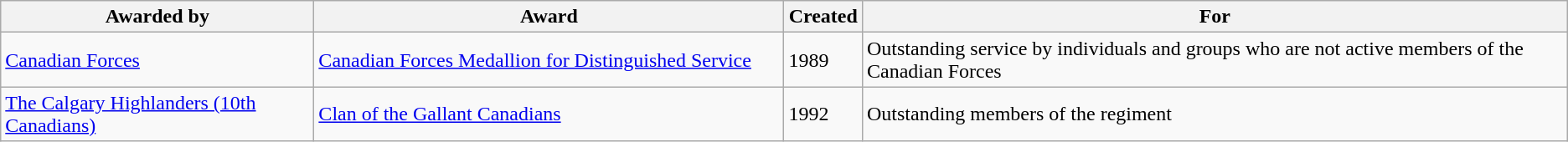<table class="wikitable">
<tr>
<th width="20%">Awarded by</th>
<th width="30%">Award</th>
<th width="5%">Created</th>
<th width="45%">For</th>
</tr>
<tr>
<td><a href='#'>Canadian Forces</a></td>
<td><a href='#'>Canadian Forces Medallion for Distinguished Service</a></td>
<td>1989</td>
<td>Outstanding service by individuals and groups who are not active members of the Canadian Forces</td>
</tr>
<tr>
<td><a href='#'>The Calgary Highlanders (10th Canadians)</a></td>
<td><a href='#'>Clan of the Gallant Canadians</a></td>
<td>1992</td>
<td>Outstanding members of the regiment</td>
</tr>
</table>
